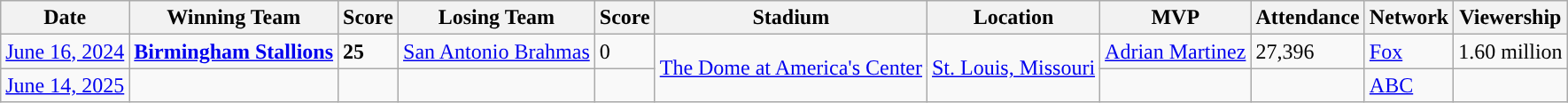<table class="wikitable">
<tr>
<th>Date</th>
<th>Winning Team</th>
<th>Score</th>
<th>Losing Team</th>
<th>Score</th>
<th>Stadium</th>
<th>Location</th>
<th>MVP</th>
<th>Attendance</th>
<th>Network</th>
<th>Viewership</th>
</tr>
<tr>
<td><a href='#'>June 16, 2024</a></td>
<td><strong><a href='#'>Birmingham Stallions</a></strong></td>
<td><strong>25</strong></td>
<td><a href='#'>San Antonio Brahmas</a></td>
<td>0</td>
<td rowspan="2"><a href='#'>The Dome at America's Center</a></td>
<td rowspan="2"><a href='#'>St. Louis, Missouri</a></td>
<td><a href='#'>Adrian Martinez</a></td>
<td>27,396</td>
<td><a href='#'>Fox</a></td>
<td>1.60 million</td>
</tr>
<tr>
<td><a href='#'>June 14, 2025</a></td>
<td></td>
<td></td>
<td></td>
<td></td>
<td></td>
<td></td>
<td><a href='#'>ABC</a></td>
<td></td>
</tr>
</table>
